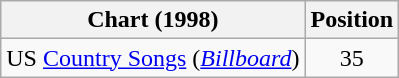<table class="wikitable sortable">
<tr>
<th scope="col">Chart (1998)</th>
<th scope="col">Position</th>
</tr>
<tr>
<td>US <a href='#'>Country Songs</a> (<em><a href='#'>Billboard</a></em>)</td>
<td align="center">35</td>
</tr>
</table>
